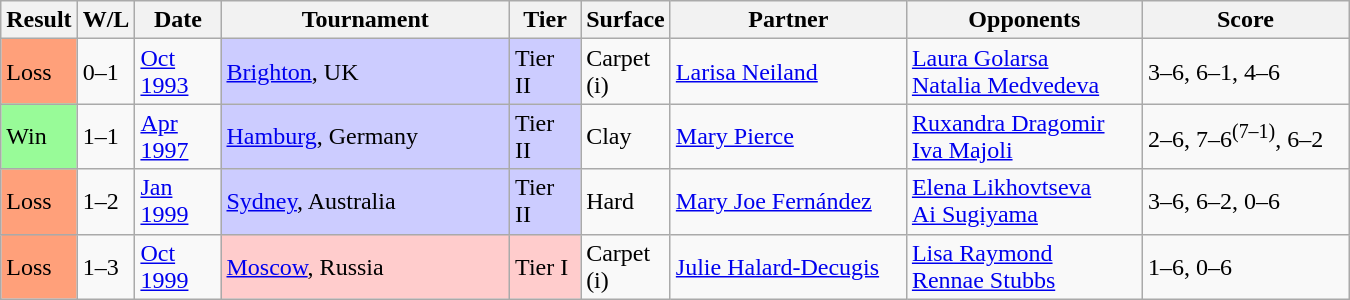<table class="sortable wikitable">
<tr>
<th>Result</th>
<th class="unsortable">W/L</th>
<th style="width:50px">Date</th>
<th style="width:185px">Tournament</th>
<th style="width:40px">Tier</th>
<th style="width:50px">Surface</th>
<th style="width:150px">Partner</th>
<th style="width:150px">Opponents</th>
<th style="width:130px" class="unsortable">Score</th>
</tr>
<tr>
<td style="background:#ffa07a;">Loss</td>
<td>0–1</td>
<td><a href='#'>Oct 1993</a></td>
<td style="background:#ccccff;"><a href='#'>Brighton</a>, UK</td>
<td style="background:#ccccff;">Tier II</td>
<td>Carpet (i)</td>
<td> <a href='#'>Larisa Neiland</a></td>
<td> <a href='#'>Laura Golarsa</a> <br>  <a href='#'>Natalia Medvedeva</a></td>
<td>3–6, 6–1, 4–6</td>
</tr>
<tr>
<td style="background:#98fb98;">Win</td>
<td>1–1</td>
<td><a href='#'>Apr 1997</a></td>
<td style="background:#ccccff;"><a href='#'>Hamburg</a>, Germany</td>
<td style="background:#ccccff;">Tier II</td>
<td>Clay</td>
<td> <a href='#'>Mary Pierce</a></td>
<td> <a href='#'>Ruxandra Dragomir</a> <br>  <a href='#'>Iva Majoli</a></td>
<td>2–6, 7–6<sup>(7–1)</sup>, 6–2</td>
</tr>
<tr>
<td style="background:#ffa07a;">Loss</td>
<td>1–2</td>
<td><a href='#'>Jan 1999</a></td>
<td style="background:#ccccff;"><a href='#'>Sydney</a>, Australia</td>
<td style="background:#ccccff;">Tier II</td>
<td>Hard</td>
<td> <a href='#'>Mary Joe Fernández</a></td>
<td> <a href='#'>Elena Likhovtseva</a> <br>  <a href='#'>Ai Sugiyama</a></td>
<td>3–6, 6–2, 0–6</td>
</tr>
<tr>
<td style="background:#ffa07a;">Loss</td>
<td>1–3</td>
<td><a href='#'>Oct 1999</a></td>
<td style="background:#ffcccc;"><a href='#'>Moscow</a>, Russia</td>
<td style="background:#ffcccc;">Tier I</td>
<td>Carpet (i)</td>
<td> <a href='#'>Julie Halard-Decugis</a></td>
<td> <a href='#'>Lisa Raymond</a> <br>  <a href='#'>Rennae Stubbs</a></td>
<td>1–6, 0–6</td>
</tr>
</table>
